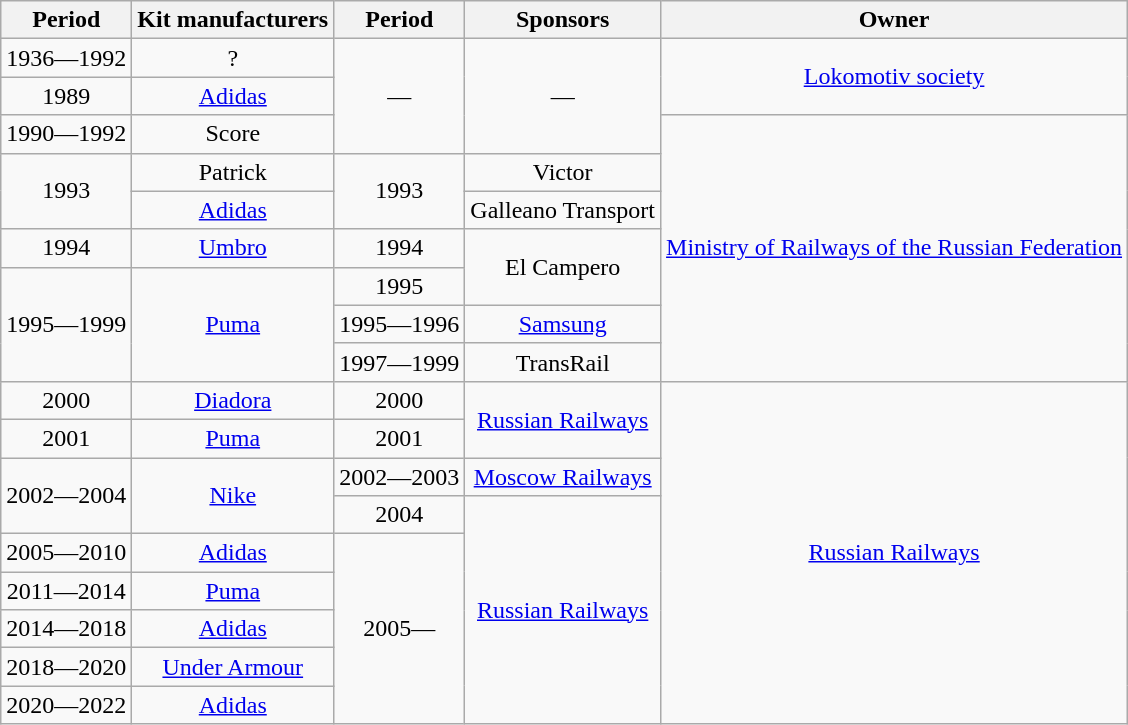<table class="wikitable" style="text-align: center">
<tr>
<th>Period</th>
<th>Kit manufacturers</th>
<th>Period</th>
<th>Sponsors</th>
<th>Owner</th>
</tr>
<tr>
<td>1936—1992</td>
<td>?</td>
<td rowspan="3">—</td>
<td rowspan="3">—</td>
<td rowspan="2"><a href='#'>Lokomotiv society</a></td>
</tr>
<tr>
<td>1989</td>
<td><a href='#'>Adidas</a></td>
</tr>
<tr>
<td>1990—1992</td>
<td>Score</td>
<td rowspan="7"><a href='#'>Ministry of Railways of the Russian Federation</a></td>
</tr>
<tr>
<td rowspan="2">1993</td>
<td>Patrick</td>
<td rowspan="2">1993</td>
<td>Victor</td>
</tr>
<tr>
<td><a href='#'>Adidas</a></td>
<td>Galleano Transport</td>
</tr>
<tr>
<td>1994</td>
<td><a href='#'>Umbro</a></td>
<td>1994</td>
<td rowspan="2">El Campero</td>
</tr>
<tr>
<td rowspan="3">1995—1999</td>
<td rowspan="3"><a href='#'>Puma</a></td>
<td>1995</td>
</tr>
<tr>
<td>1995—1996</td>
<td><a href='#'>Samsung</a></td>
</tr>
<tr>
<td>1997—1999</td>
<td>TransRail</td>
</tr>
<tr>
<td>2000</td>
<td><a href='#'>Diadora</a></td>
<td>2000</td>
<td rowspan="2"><a href='#'>Russian Railways</a></td>
<td rowspan="9"><a href='#'>Russian Railways</a></td>
</tr>
<tr>
<td>2001</td>
<td><a href='#'>Puma</a></td>
<td>2001</td>
</tr>
<tr>
<td rowspan="2">2002—2004</td>
<td rowspan="2"><a href='#'>Nike</a></td>
<td>2002—2003</td>
<td><a href='#'>Moscow Railways</a></td>
</tr>
<tr>
<td>2004</td>
<td rowspan="6"><a href='#'>Russian Railways</a></td>
</tr>
<tr>
<td>2005—2010</td>
<td><a href='#'>Adidas</a></td>
<td rowspan="5">2005—</td>
</tr>
<tr>
<td>2011—2014</td>
<td><a href='#'>Puma</a></td>
</tr>
<tr>
<td>2014—2018</td>
<td><a href='#'>Adidas</a></td>
</tr>
<tr>
<td>2018—2020</td>
<td><a href='#'>Under Armour</a></td>
</tr>
<tr>
<td>2020—2022</td>
<td><a href='#'>Adidas</a></td>
</tr>
</table>
